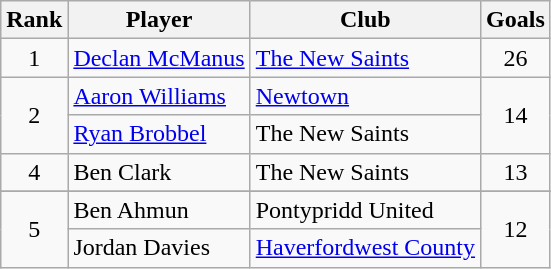<table class="wikitable" style="text-align:center">
<tr>
<th>Rank</th>
<th>Player</th>
<th>Club</th>
<th>Goals</th>
</tr>
<tr>
<td>1</td>
<td align="left"> <a href='#'>Declan McManus</a></td>
<td align="left"><a href='#'>The New Saints</a></td>
<td>26</td>
</tr>
<tr>
<td rowspan="2">2</td>
<td align="left"> <a href='#'>Aaron Williams</a></td>
<td align="left"><a href='#'>Newtown</a></td>
<td rowspan="2">14</td>
</tr>
<tr>
<td align="left"> <a href='#'>Ryan Brobbel</a></td>
<td align="left">The New Saints</td>
</tr>
<tr>
<td>4</td>
<td align="left"> Ben Clark</td>
<td align="left">The New Saints</td>
<td>13</td>
</tr>
<tr>
</tr>
<tr>
<td rowspan="2">5</td>
<td align="left"> Ben Ahmun</td>
<td align="left">Pontypridd United</td>
<td rowspan="4">12</td>
</tr>
<tr>
<td align="left"> Jordan Davies</td>
<td align="left"><a href='#'>Haverfordwest County</a></td>
</tr>
</table>
